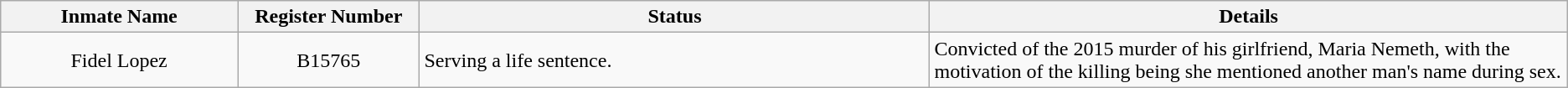<table class="wikitable sortable">
<tr>
<th width=13%>Inmate Name</th>
<th width=10%>Register Number</th>
<th width=28%>Status</th>
<th width=35%>Details</th>
</tr>
<tr>
<td style="text-align:center;">Fidel Lopez</td>
<td style="text-align:center;">B15765</td>
<td>Serving a life sentence.</td>
<td>Convicted of the 2015 murder of his girlfriend, Maria Nemeth, with the motivation of the killing being she mentioned another man's name during sex.</td>
</tr>
</table>
